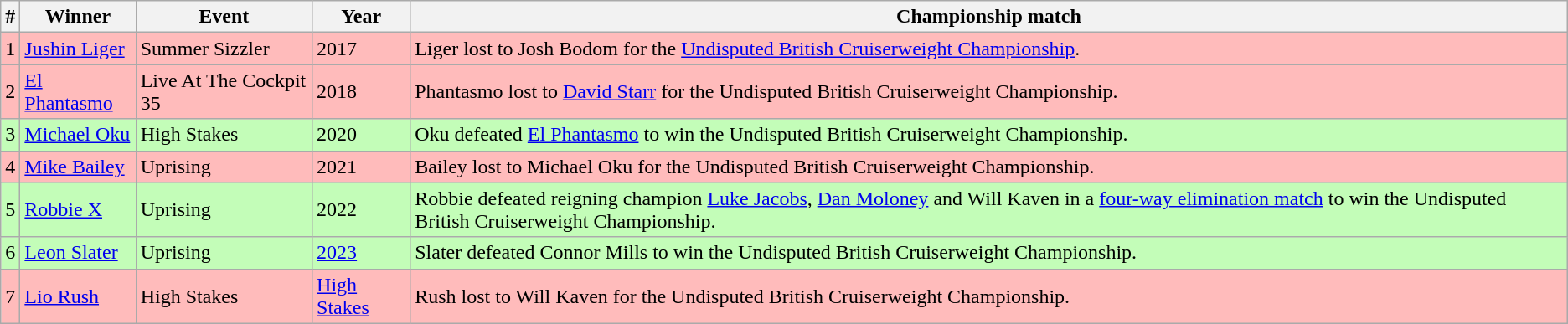<table class="wikitable plainrowheaders sortable">
<tr>
<th>#</th>
<th>Winner</th>
<th>Event</th>
<th>Year</th>
<th>Championship match</th>
</tr>
<tr style="background:#fbb;">
<td>1</td>
<td><a href='#'>Jushin Liger</a></td>
<td>Summer Sizzler</td>
<td>2017</td>
<td>Liger lost to Josh Bodom for the <a href='#'>Undisputed British Cruiserweight Championship</a>.</td>
</tr>
<tr style="background:#fbb;">
<td>2</td>
<td><a href='#'>El Phantasmo</a></td>
<td>Live At The Cockpit 35</td>
<td>2018</td>
<td>Phantasmo lost to <a href='#'>David Starr</a> for the Undisputed British Cruiserweight Championship.</td>
</tr>
<tr style="background:#c3fdb8;">
<td>3</td>
<td><a href='#'>Michael Oku</a></td>
<td>High Stakes</td>
<td>2020</td>
<td>Oku defeated <a href='#'>El Phantasmo</a> to win the Undisputed British Cruiserweight Championship.</td>
</tr>
<tr style="background:#fbb;">
<td>4</td>
<td><a href='#'>Mike Bailey</a></td>
<td>Uprising</td>
<td>2021</td>
<td>Bailey lost to Michael Oku for the Undisputed British Cruiserweight Championship.</td>
</tr>
<tr style="background:#c3fdb8;">
<td>5</td>
<td><a href='#'>Robbie X</a></td>
<td>Uprising</td>
<td>2022</td>
<td>Robbie defeated reigning champion <a href='#'>Luke Jacobs</a>, <a href='#'>Dan Moloney</a> and Will Kaven in a <a href='#'>four-way elimination match</a> to win the Undisputed British Cruiserweight Championship.</td>
</tr>
<tr style="background:#c3fdb8;">
<td>6</td>
<td><a href='#'>Leon Slater</a></td>
<td>Uprising</td>
<td><a href='#'>2023</a></td>
<td>Slater defeated Connor Mills to win the Undisputed British Cruiserweight Championship.</td>
</tr>
<tr style="background:#fbb;">
<td>7</td>
<td><a href='#'>Lio Rush</a></td>
<td>High Stakes</td>
<td><a href='#'>High Stakes</a></td>
<td>Rush lost to Will Kaven for the Undisputed British Cruiserweight Championship.</td>
</tr>
</table>
